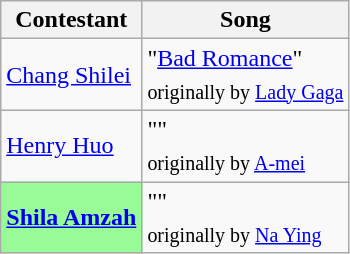<table class="wikitable">
<tr>
<th>Contestant</th>
<th>Song</th>
</tr>
<tr>
<td> <a href='#'>Chang Shilei</a></td>
<td>"<a href='#'>Bad Romance</a>"<br><sub>originally by <a href='#'>Lady Gaga</a></sub></td>
</tr>
<tr>
<td> <a href='#'>Henry Huo</a></td>
<td>""<br><sub>originally by <a href='#'>A-mei</a></sub></td>
</tr>
<tr>
<td style="background:palegreen"> <strong><a href='#'>Shila Amzah</a></strong></td>
<td>""<br><sub>originally by <a href='#'>Na Ying</a></sub></td>
</tr>
</table>
